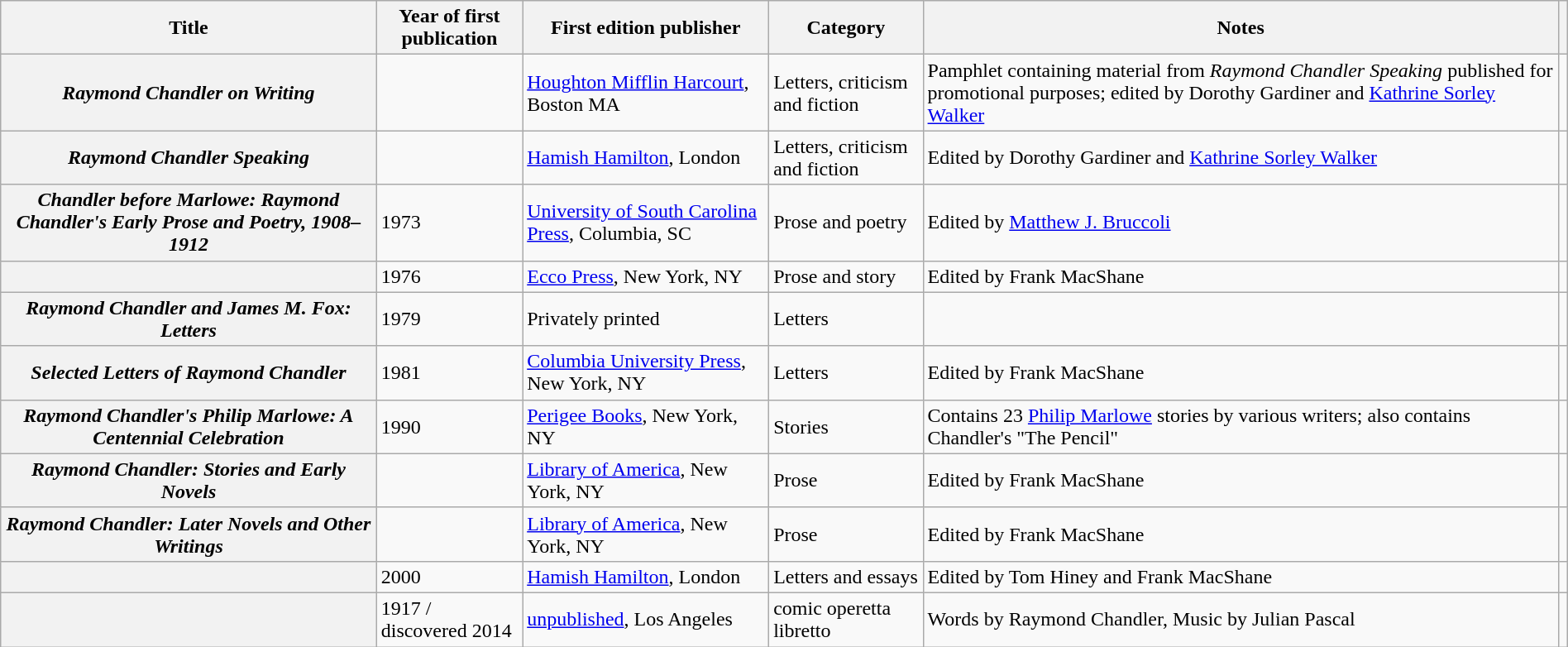<table class="wikitable plainrowheaders sortable" style="margin-right: 0;">
<tr>
<th scope="col">Title</th>
<th scope="col">Year of first<br>publication</th>
<th scope="col">First edition publisher</th>
<th scope="col">Category</th>
<th scope="col" class="unsortable">Notes</th>
<th scope="col" class="unsortable"></th>
</tr>
<tr>
<th scope="row"><em>Raymond Chandler on Writing</em></th>
<td></td>
<td><a href='#'>Houghton Mifflin Harcourt</a>, Boston MA</td>
<td>Letters, criticism and fiction</td>
<td>Pamphlet containing material from <em>Raymond Chandler Speaking</em> published for promotional purposes; edited by Dorothy Gardiner and <a href='#'>Kathrine Sorley Walker</a></td>
<td style="text-align: center;"></td>
</tr>
<tr>
<th scope="row"><em>Raymond Chandler Speaking</em></th>
<td></td>
<td><a href='#'>Hamish Hamilton</a>, London</td>
<td>Letters, criticism and fiction</td>
<td>Edited by Dorothy Gardiner and <a href='#'>Kathrine Sorley Walker</a></td>
<td style="text-align: center;"></td>
</tr>
<tr>
<th scope="row"><em>Chandler before Marlowe: Raymond Chandler's Early Prose and Poetry, 1908–1912</em></th>
<td>1973</td>
<td><a href='#'>University of South Carolina Press</a>, Columbia, SC</td>
<td>Prose and poetry</td>
<td>Edited by <a href='#'>Matthew J. Bruccoli</a></td>
<td style="text-align: center;"></td>
</tr>
<tr>
<th scope="row"></th>
<td>1976</td>
<td><a href='#'>Ecco Press</a>, New York, NY</td>
<td>Prose and story</td>
<td>Edited by Frank MacShane</td>
<td style="text-align: center;"></td>
</tr>
<tr>
<th scope="row"><em>Raymond Chandler and James M. Fox: Letters</em></th>
<td>1979</td>
<td>Privately printed</td>
<td>Letters</td>
<td></td>
<td style="text-align: center;"></td>
</tr>
<tr>
<th scope="row"><em>Selected Letters of Raymond Chandler</em></th>
<td>1981</td>
<td><a href='#'>Columbia University Press</a>, New York, NY</td>
<td>Letters</td>
<td>Edited by Frank MacShane</td>
<td style="text-align: center;"></td>
</tr>
<tr>
<th scope="row"><em>Raymond Chandler's Philip Marlowe: A Centennial Celebration</em></th>
<td>1990</td>
<td><a href='#'>Perigee Books</a>, New York, NY</td>
<td>Stories</td>
<td>Contains 23 <a href='#'>Philip Marlowe</a> stories by various writers; also contains Chandler's "The Pencil"</td>
<td style="text-align: center;"></td>
</tr>
<tr>
<th scope="row"><em>Raymond Chandler: Stories and Early Novels</em></th>
<td></td>
<td><a href='#'>Library of America</a>, New York, NY</td>
<td>Prose</td>
<td>Edited by Frank MacShane</td>
<td style="text-align: center;"></td>
</tr>
<tr>
<th scope="row"><em>Raymond Chandler: Later Novels and Other Writings</em></th>
<td></td>
<td><a href='#'>Library of America</a>, New York, NY</td>
<td>Prose</td>
<td>Edited by Frank MacShane</td>
<td style="text-align: center;"></td>
</tr>
<tr>
<th scope="row"></th>
<td>2000</td>
<td><a href='#'>Hamish Hamilton</a>, London</td>
<td>Letters and essays</td>
<td>Edited by Tom Hiney and Frank MacShane</td>
<td style="text-align: center;"></td>
</tr>
<tr>
<th scope="row"></th>
<td>1917 / discovered 2014</td>
<td><a href='#'>unpublished</a>, Los Angeles</td>
<td>comic operetta libretto</td>
<td>Words by Raymond Chandler, Music by Julian Pascal</td>
<td style="text-align: center;"></td>
</tr>
</table>
